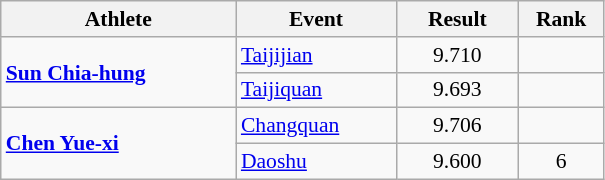<table class="wikitable" style="font-size:90%; text-align:center">
<tr>
<th width="150">Athlete</th>
<th width="100">Event</th>
<th width="75">Result</th>
<th width="50">Rank</th>
</tr>
<tr>
<td align="left" rowspan="2"><strong><a href='#'>Sun Chia-hung</a></strong></td>
<td align="left"><a href='#'>Taijijian</a></td>
<td>9.710</td>
<td></td>
</tr>
<tr>
<td align="left"><a href='#'>Taijiquan</a></td>
<td>9.693</td>
<td></td>
</tr>
<tr>
<td align="left" rowspan="2"><strong><a href='#'>Chen Yue-xi</a></strong></td>
<td align="left"><a href='#'>Changquan</a></td>
<td>9.706</td>
<td></td>
</tr>
<tr>
<td align="left"><a href='#'>Daoshu</a></td>
<td>9.600</td>
<td>6</td>
</tr>
</table>
